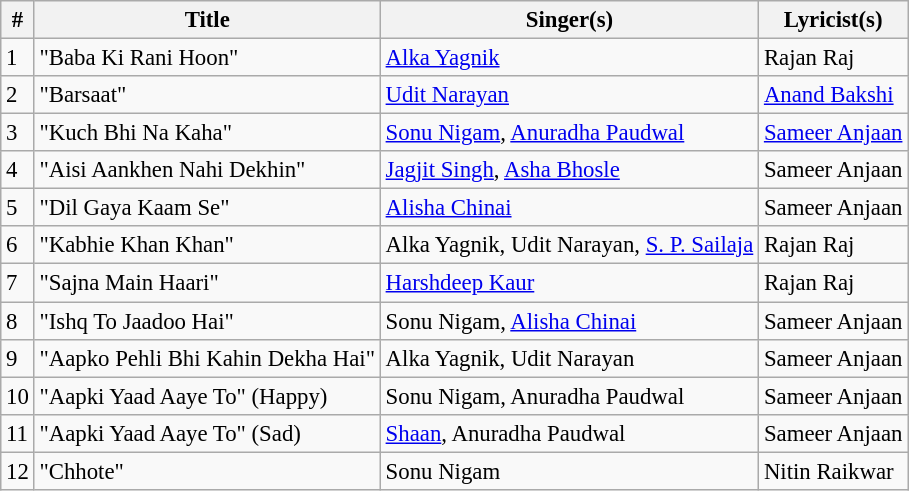<table class="wikitable" style="font-size:95%;">
<tr>
<th>#</th>
<th>Title</th>
<th>Singer(s)</th>
<th>Lyricist(s)</th>
</tr>
<tr>
<td>1</td>
<td>"Baba Ki Rani Hoon"</td>
<td><a href='#'>Alka Yagnik</a></td>
<td>Rajan Raj</td>
</tr>
<tr>
<td>2</td>
<td>"Barsaat"</td>
<td><a href='#'>Udit Narayan</a></td>
<td><a href='#'>Anand Bakshi</a></td>
</tr>
<tr>
<td>3</td>
<td>"Kuch Bhi Na Kaha"</td>
<td><a href='#'>Sonu Nigam</a>, <a href='#'>Anuradha Paudwal</a></td>
<td><a href='#'>Sameer Anjaan</a></td>
</tr>
<tr>
<td>4</td>
<td>"Aisi Aankhen Nahi Dekhin"</td>
<td><a href='#'>Jagjit Singh</a>, <a href='#'>Asha Bhosle</a></td>
<td>Sameer Anjaan</td>
</tr>
<tr>
<td>5</td>
<td>"Dil Gaya Kaam Se"</td>
<td><a href='#'>Alisha Chinai</a></td>
<td>Sameer Anjaan</td>
</tr>
<tr>
<td>6</td>
<td>"Kabhie Khan Khan"</td>
<td>Alka Yagnik, Udit Narayan, <a href='#'>S. P. Sailaja</a></td>
<td>Rajan Raj</td>
</tr>
<tr>
<td>7</td>
<td>"Sajna Main Haari"</td>
<td><a href='#'>Harshdeep Kaur</a></td>
<td>Rajan Raj</td>
</tr>
<tr>
<td>8</td>
<td>"Ishq To Jaadoo Hai"</td>
<td>Sonu Nigam, <a href='#'>Alisha Chinai</a></td>
<td>Sameer Anjaan</td>
</tr>
<tr>
<td>9</td>
<td>"Aapko Pehli Bhi Kahin Dekha Hai"</td>
<td>Alka Yagnik, Udit Narayan</td>
<td>Sameer Anjaan</td>
</tr>
<tr>
<td>10</td>
<td>"Aapki Yaad Aaye To" (Happy)</td>
<td>Sonu Nigam, Anuradha Paudwal</td>
<td>Sameer Anjaan</td>
</tr>
<tr>
<td>11</td>
<td>"Aapki Yaad Aaye To" (Sad)</td>
<td><a href='#'>Shaan</a>, Anuradha Paudwal</td>
<td>Sameer Anjaan</td>
</tr>
<tr>
<td>12</td>
<td>"Chhote"</td>
<td>Sonu Nigam</td>
<td>Nitin Raikwar</td>
</tr>
</table>
